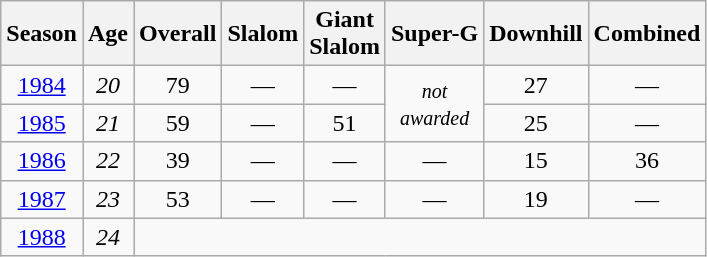<table class=wikitable style="text-align:center">
<tr>
<th>Season</th>
<th>Age</th>
<th>Overall</th>
<th>Slalom</th>
<th>Giant<br>Slalom</th>
<th>Super-G</th>
<th>Downhill</th>
<th>Combined</th>
</tr>
<tr>
<td><a href='#'>1984</a></td>
<td><em>20</em></td>
<td>79</td>
<td>—</td>
<td>—</td>
<td rowspan=2><small><em>not<br>awarded</em> </small></td>
<td>27</td>
<td>—</td>
</tr>
<tr>
<td><a href='#'>1985</a></td>
<td><em>21</em></td>
<td>59</td>
<td>—</td>
<td>51</td>
<td>25</td>
<td>—</td>
</tr>
<tr>
<td><a href='#'>1986</a></td>
<td><em>22</em></td>
<td>39</td>
<td>—</td>
<td>—</td>
<td>—</td>
<td>15</td>
<td>36</td>
</tr>
<tr>
<td><a href='#'>1987</a></td>
<td><em>23</em></td>
<td>53</td>
<td>—</td>
<td>—</td>
<td>—</td>
<td>19</td>
<td>—</td>
</tr>
<tr>
<td><a href='#'>1988</a></td>
<td><em>24</em></td>
<td colspan=6></td>
</tr>
</table>
